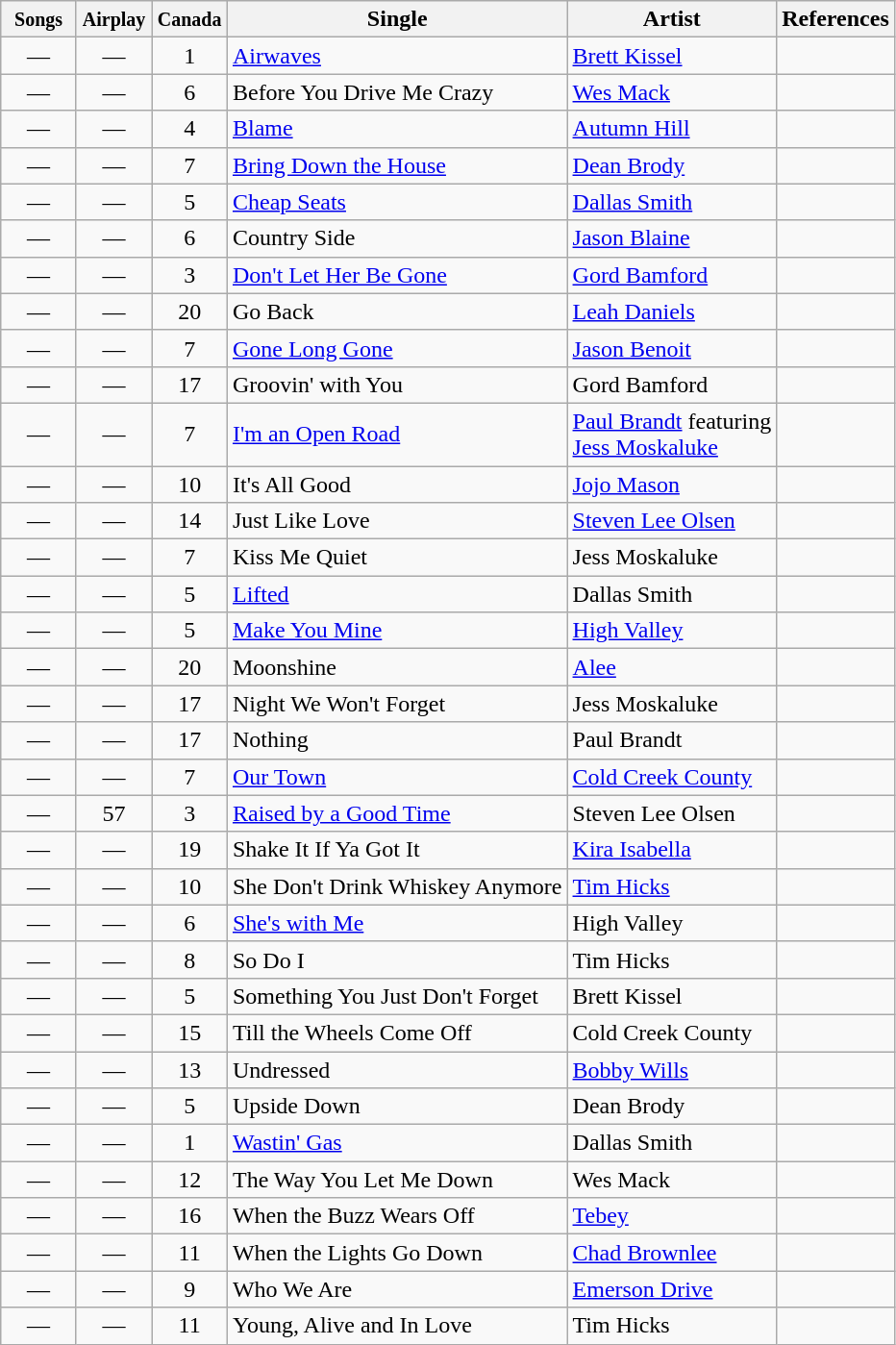<table class="wikitable sortable">
<tr>
<th width=45><small>Songs</small></th>
<th width=45><small>Airplay</small></th>
<th width=45><small>Canada</small></th>
<th width=auto>Single</th>
<th width=auto>Artist</th>
<th width=auto>References</th>
</tr>
<tr>
<td align=center>—</td>
<td align=center>—</td>
<td align=center>1</td>
<td><a href='#'>Airwaves</a></td>
<td><a href='#'>Brett Kissel</a></td>
<td align=center></td>
</tr>
<tr>
<td align=center>—</td>
<td align=center>—</td>
<td align=center>6</td>
<td>Before You Drive Me Crazy</td>
<td><a href='#'>Wes Mack</a></td>
<td align=center></td>
</tr>
<tr>
<td align=center>—</td>
<td align=center>—</td>
<td align=center>4</td>
<td><a href='#'>Blame</a></td>
<td><a href='#'>Autumn Hill</a></td>
<td align=center></td>
</tr>
<tr>
<td align=center>—</td>
<td align=center>—</td>
<td align=center>7</td>
<td><a href='#'>Bring Down the House</a></td>
<td><a href='#'>Dean Brody</a></td>
<td align=center></td>
</tr>
<tr>
<td align=center>—</td>
<td align=center>—</td>
<td align=center>5</td>
<td><a href='#'>Cheap Seats</a></td>
<td><a href='#'>Dallas Smith</a></td>
<td align=center></td>
</tr>
<tr>
<td align=center>—</td>
<td align=center>—</td>
<td align=center>6</td>
<td>Country Side</td>
<td><a href='#'>Jason Blaine</a></td>
<td align=center></td>
</tr>
<tr>
<td align=center>—</td>
<td align=center>—</td>
<td align=center>3</td>
<td><a href='#'>Don't Let Her Be Gone</a></td>
<td><a href='#'>Gord Bamford</a></td>
<td align=center></td>
</tr>
<tr>
<td align=center>—</td>
<td align=center>—</td>
<td align=center>20</td>
<td>Go Back</td>
<td><a href='#'>Leah Daniels</a></td>
<td align=center></td>
</tr>
<tr>
<td align=center>—</td>
<td align=center>—</td>
<td align=center>7</td>
<td><a href='#'>Gone Long Gone</a></td>
<td><a href='#'>Jason Benoit</a></td>
<td align=center></td>
</tr>
<tr>
<td align=center>—</td>
<td align=center>—</td>
<td align=center>17</td>
<td>Groovin' with You</td>
<td>Gord Bamford</td>
<td align=center></td>
</tr>
<tr>
<td align=center>—</td>
<td align=center>—</td>
<td align=center>7</td>
<td><a href='#'>I'm an Open Road</a></td>
<td><a href='#'>Paul Brandt</a> featuring<br><a href='#'>Jess Moskaluke</a></td>
<td align=center></td>
</tr>
<tr>
<td align=center>—</td>
<td align=center>—</td>
<td align=center>10</td>
<td>It's All Good</td>
<td><a href='#'>Jojo Mason</a></td>
<td align=center></td>
</tr>
<tr>
<td align=center>—</td>
<td align=center>—</td>
<td align=center>14</td>
<td>Just Like Love</td>
<td><a href='#'>Steven Lee Olsen</a></td>
<td align=center></td>
</tr>
<tr>
<td align=center>—</td>
<td align=center>—</td>
<td align=center>7</td>
<td>Kiss Me Quiet</td>
<td>Jess Moskaluke</td>
<td align=center></td>
</tr>
<tr>
<td align=center>—</td>
<td align=center>—</td>
<td align=center>5</td>
<td><a href='#'>Lifted</a></td>
<td>Dallas Smith</td>
<td align=center></td>
</tr>
<tr>
<td align=center>—</td>
<td align=center>—</td>
<td align=center>5</td>
<td><a href='#'>Make You Mine</a></td>
<td><a href='#'>High Valley</a></td>
<td align=center></td>
</tr>
<tr>
<td align=center>—</td>
<td align=center>—</td>
<td align=center>20</td>
<td>Moonshine</td>
<td><a href='#'>Alee</a></td>
<td align=center></td>
</tr>
<tr>
<td align=center>—</td>
<td align=center>—</td>
<td align=center>17</td>
<td>Night We Won't Forget</td>
<td>Jess Moskaluke</td>
<td align=center></td>
</tr>
<tr>
<td align=center>—</td>
<td align=center>—</td>
<td align=center>17</td>
<td>Nothing</td>
<td>Paul Brandt</td>
<td align=center></td>
</tr>
<tr>
<td align=center>—</td>
<td align=center>—</td>
<td align=center>7</td>
<td><a href='#'>Our Town</a></td>
<td><a href='#'>Cold Creek County</a></td>
<td align=center></td>
</tr>
<tr>
<td align=center>—</td>
<td align=center>57</td>
<td align=center>3</td>
<td><a href='#'>Raised by a Good Time</a></td>
<td>Steven Lee Olsen</td>
<td align=center></td>
</tr>
<tr>
<td align=center>—</td>
<td align=center>—</td>
<td align=center>19</td>
<td>Shake It If Ya Got It</td>
<td><a href='#'>Kira Isabella</a></td>
<td align=center></td>
</tr>
<tr>
<td align=center>—</td>
<td align=center>—</td>
<td align=center>10</td>
<td>She Don't Drink Whiskey Anymore</td>
<td><a href='#'>Tim Hicks</a></td>
<td align=center></td>
</tr>
<tr>
<td align=center>—</td>
<td align=center>—</td>
<td align=center>6</td>
<td><a href='#'>She's with Me</a></td>
<td>High Valley</td>
<td align=center></td>
</tr>
<tr>
<td align=center>—</td>
<td align=center>—</td>
<td align=center>8</td>
<td>So Do I</td>
<td>Tim Hicks</td>
<td align=center></td>
</tr>
<tr>
<td align=center>—</td>
<td align=center>—</td>
<td align=center>5</td>
<td>Something You Just Don't Forget</td>
<td>Brett Kissel</td>
<td align=center></td>
</tr>
<tr>
<td align=center>—</td>
<td align=center>—</td>
<td align=center>15</td>
<td>Till the Wheels Come Off</td>
<td>Cold Creek County</td>
<td align=center></td>
</tr>
<tr>
<td align=center>—</td>
<td align=center>—</td>
<td align=center>13</td>
<td>Undressed</td>
<td><a href='#'>Bobby Wills</a></td>
<td align=center></td>
</tr>
<tr>
<td align=center>—</td>
<td align=center>—</td>
<td align=center>5</td>
<td>Upside Down</td>
<td>Dean Brody</td>
<td align=center></td>
</tr>
<tr>
<td align=center>—</td>
<td align=center>—</td>
<td align=center>1</td>
<td><a href='#'>Wastin' Gas</a></td>
<td>Dallas Smith</td>
<td align=center></td>
</tr>
<tr>
<td align=center>—</td>
<td align=center>—</td>
<td align=center>12</td>
<td>The Way You Let Me Down</td>
<td>Wes Mack</td>
<td align=center></td>
</tr>
<tr>
<td align=center>—</td>
<td align=center>—</td>
<td align=center>16</td>
<td>When the Buzz Wears Off</td>
<td><a href='#'>Tebey</a></td>
<td align=center></td>
</tr>
<tr>
<td align=center>—</td>
<td align=center>—</td>
<td align=center>11</td>
<td>When the Lights Go Down</td>
<td><a href='#'>Chad Brownlee</a></td>
<td align=center></td>
</tr>
<tr>
<td align=center>—</td>
<td align=center>—</td>
<td align=center>9</td>
<td>Who We Are</td>
<td><a href='#'>Emerson Drive</a></td>
<td align=center></td>
</tr>
<tr>
<td align=center>—</td>
<td align=center>—</td>
<td align=center>11</td>
<td>Young, Alive and In Love</td>
<td>Tim Hicks</td>
<td align=center></td>
</tr>
</table>
